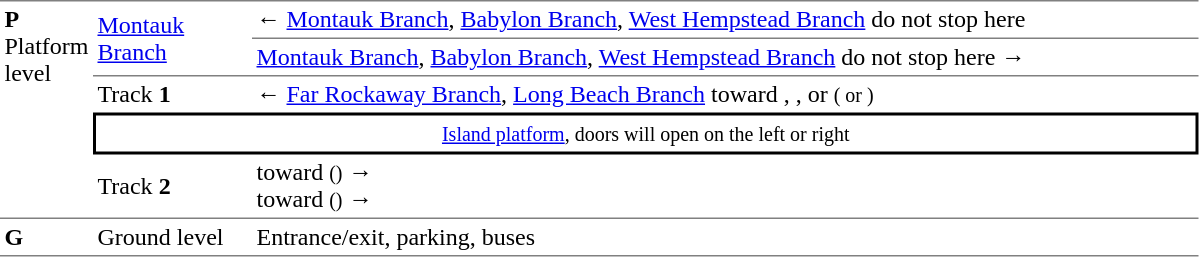<table border=0 cellspacing=0 cellpadding=3>
<tr>
<td style="border-top:solid 1px gray;border-bottom:solid 1px gray;" width=50 rowspan=5 valign=top><strong>P</strong><br>Platform level</td>
<td style="border-top:solid 1px gray;border-bottom:solid 1px gray;" width=100 rowspan=2><a href='#'>Montauk<br>Branch</a></td>
<td style="border-top:solid 1px gray;border-bottom:solid 1px gray;" width=625>←    <a href='#'>Montauk Branch</a>, <a href='#'>Babylon Branch</a>, <a href='#'>West Hempstead Branch</a> do not stop here</td>
</tr>
<tr>
<td style="border-bottom:solid 1px gray;">    <a href='#'>Montauk Branch</a>, <a href='#'>Babylon Branch</a>, <a href='#'>West Hempstead Branch</a> do not stop here →</td>
</tr>
<tr>
<td>Track <strong>1</strong></td>
<td>←   <a href='#'>Far Rockaway Branch</a>, <a href='#'>Long Beach Branch</a> toward , , or  <small>( or )</small></td>
</tr>
<tr>
<td style="border-top:solid 2px black;border-right:solid 2px black;border-left:solid 2px black;border-bottom:solid 2px black;text-align:center;" colspan=2><small><a href='#'>Island platform</a>, doors will open on the left or right</small> </td>
</tr>
<tr>
<td style="border-bottom:solid 1px gray">Track <strong>2</strong></td>
<td style="border-bottom:solid 1px gray">  toward  <small>()</small> →<br>  toward  <small>()</small> →</td>
</tr>
<tr>
<td style="border-bottom:solid 1px gray;"><strong>G</strong></td>
<td style="border-bottom:solid 1px gray;">Ground level</td>
<td style="border-bottom:solid 1px gray;">Entrance/exit, parking, buses</td>
</tr>
</table>
